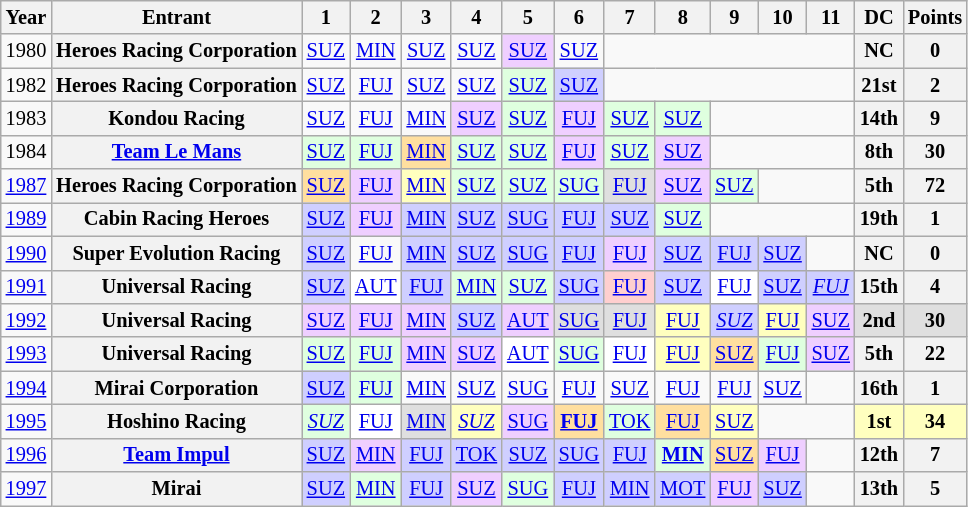<table class="wikitable" style="text-align:center; font-size:85%">
<tr>
<th>Year</th>
<th>Entrant</th>
<th>1</th>
<th>2</th>
<th>3</th>
<th>4</th>
<th>5</th>
<th>6</th>
<th>7</th>
<th>8</th>
<th>9</th>
<th>10</th>
<th>11</th>
<th>DC</th>
<th>Points</th>
</tr>
<tr>
<td>1980</td>
<th nowrap>Heroes Racing Corporation</th>
<td><a href='#'>SUZ</a></td>
<td><a href='#'>MIN</a></td>
<td><a href='#'>SUZ</a></td>
<td><a href='#'>SUZ</a></td>
<td style="background:#EFCFFF;"><a href='#'>SUZ</a><br></td>
<td><a href='#'>SUZ</a></td>
<td colspan=5></td>
<th>NC</th>
<th>0</th>
</tr>
<tr>
<td>1982</td>
<th nowrap>Heroes Racing Corporation</th>
<td><a href='#'>SUZ</a></td>
<td><a href='#'>FUJ</a></td>
<td><a href='#'>SUZ</a></td>
<td><a href='#'>SUZ</a></td>
<td style="background:#DFFFDF;"><a href='#'>SUZ</a><br></td>
<td style="background:#CFCFFF;"><a href='#'>SUZ</a><br></td>
<td colspan=5></td>
<th>21st</th>
<th>2</th>
</tr>
<tr>
<td>1983</td>
<th nowrap>Kondou Racing</th>
<td><a href='#'>SUZ</a></td>
<td><a href='#'>FUJ</a></td>
<td><a href='#'>MIN</a></td>
<td style="background:#EFCFFF;"><a href='#'>SUZ</a><br></td>
<td style="background:#DFFFDF;"><a href='#'>SUZ</a><br></td>
<td style="background:#EFCFFF;"><a href='#'>FUJ</a><br></td>
<td style="background:#DFFFDF;"><a href='#'>SUZ</a><br></td>
<td style="background:#DFFFDF;"><a href='#'>SUZ</a><br></td>
<td colspan=3></td>
<th>14th</th>
<th>9</th>
</tr>
<tr>
<td>1984</td>
<th nowrap><a href='#'>Team Le Mans</a></th>
<td style="background:#DFFFDF;"><a href='#'>SUZ</a><br></td>
<td style="background:#DFFFDF;"><a href='#'>FUJ</a><br></td>
<td style="background:#FFDF9F;"><a href='#'>MIN</a><br></td>
<td style="background:#DFFFDF;"><a href='#'>SUZ</a><br></td>
<td style="background:#DFFFDF;"><a href='#'>SUZ</a><br></td>
<td style="background:#EFCFFF;"><a href='#'>FUJ</a><br></td>
<td style="background:#DFFFDF;"><a href='#'>SUZ</a><br></td>
<td style="background:#EFCFFF;"><a href='#'>SUZ</a><br></td>
<td colspan=3></td>
<th>8th</th>
<th>30</th>
</tr>
<tr>
<td><a href='#'>1987</a></td>
<th nowrap>Heroes Racing Corporation</th>
<td style="background:#FFDF9F;"><a href='#'>SUZ</a><br></td>
<td style="background:#EFCFFF;"><a href='#'>FUJ</a><br></td>
<td style="background:#FFFFBF;"><a href='#'>MIN</a><br></td>
<td style="background:#DFFFDF;"><a href='#'>SUZ</a><br></td>
<td style="background:#DFFFDF;"><a href='#'>SUZ</a><br></td>
<td style="background:#DFFFDF;"><a href='#'>SUG</a><br></td>
<td style="background:#DFDFDF;"><a href='#'>FUJ</a><br></td>
<td style="background:#EFCFFF;"><a href='#'>SUZ</a><br></td>
<td style="background:#DFFFDF;"><a href='#'>SUZ</a><br></td>
<td colspan=2></td>
<th>5th</th>
<th>72</th>
</tr>
<tr>
<td><a href='#'>1989</a></td>
<th nowrap>Cabin Racing Heroes</th>
<td style="background:#CFCFFF;"><a href='#'>SUZ</a><br></td>
<td style="background:#EFCFFF;"><a href='#'>FUJ</a><br></td>
<td style="background:#CFCFFF;"><a href='#'>MIN</a><br></td>
<td style="background:#CFCFFF;"><a href='#'>SUZ</a><br></td>
<td style="background:#CFCFFF;"><a href='#'>SUG</a><br></td>
<td style="background:#CFCFFF;"><a href='#'>FUJ</a><br></td>
<td style="background:#CFCFFF;"><a href='#'>SUZ</a><br></td>
<td style="background:#DFFFDF;"><a href='#'>SUZ</a><br></td>
<td colspan=3></td>
<th>19th</th>
<th>1</th>
</tr>
<tr>
<td><a href='#'>1990</a></td>
<th nowrap>Super Evolution Racing</th>
<td style="background:#CFCFFF;"><a href='#'>SUZ</a><br></td>
<td><a href='#'>FUJ</a></td>
<td style="background:#CFCFFF;"><a href='#'>MIN</a><br></td>
<td style="background:#CFCFFF;"><a href='#'>SUZ</a><br></td>
<td style="background:#CFCFFF;"><a href='#'>SUG</a><br></td>
<td style="background:#CFCFFF;"><a href='#'>FUJ</a><br></td>
<td style="background:#EFCFFF;"><a href='#'>FUJ</a><br></td>
<td style="background:#CFCFFF;"><a href='#'>SUZ</a><br></td>
<td style="background:#CFCFFF;"><a href='#'>FUJ</a><br></td>
<td style="background:#CFCFFF;"><a href='#'>SUZ</a><br></td>
<td></td>
<th>NC</th>
<th>0</th>
</tr>
<tr>
<td><a href='#'>1991</a></td>
<th nowrap>Universal Racing</th>
<td style="background:#CFCFFF;"><a href='#'>SUZ</a><br></td>
<td style="background:#FFFFFF;"><a href='#'>AUT</a><br></td>
<td style="background:#CFCFFF;"><a href='#'>FUJ</a><br></td>
<td style="background:#DFFFDF;"><a href='#'>MIN</a><br></td>
<td style="background:#DFFFDF;"><a href='#'>SUZ</a><br></td>
<td style="background:#CFCFFF;"><a href='#'>SUG</a><br></td>
<td style="background:#FFCFCF;"><a href='#'>FUJ</a><br></td>
<td style="background:#CFCFFF;"><a href='#'>SUZ</a><br></td>
<td style="background:#FFFFFF;"><a href='#'>FUJ</a><br></td>
<td style="background:#CFCFFF;"><a href='#'>SUZ</a><br></td>
<td style="background:#CFCFFF;"><em><a href='#'>FUJ</a></em><br></td>
<th>15th</th>
<th>4</th>
</tr>
<tr>
<td><a href='#'>1992</a></td>
<th nowrap>Universal Racing</th>
<td style="background:#EFCFFF;"><a href='#'>SUZ</a><br></td>
<td style="background:#EFCFFF;"><a href='#'>FUJ</a><br></td>
<td style="background:#EFCFFF;"><a href='#'>MIN</a><br></td>
<td style="background:#CFCFFF;"><a href='#'>SUZ</a><br></td>
<td style="background:#EFCFFF;"><a href='#'>AUT</a><br></td>
<td style="background:#DFDFDF;"><a href='#'>SUG</a><br></td>
<td style="background:#DFDFDF;"><a href='#'>FUJ</a><br></td>
<td style="background:#FFFFBF;"><a href='#'>FUJ</a><br></td>
<td style="background:#CFCFFF;"><em><a href='#'>SUZ</a></em><br></td>
<td style="background:#FFFFBF;"><a href='#'>FUJ</a><br></td>
<td style="background:#EFCFFF;"><a href='#'>SUZ</a><br></td>
<td style="background:#DFDFDF;"><strong>2nd</strong></td>
<td style="background:#DFDFDF;"><strong>30</strong></td>
</tr>
<tr>
<td><a href='#'>1993</a></td>
<th nowrap>Universal Racing</th>
<td style="background:#DFFFDF;"><a href='#'>SUZ</a><br></td>
<td style="background:#DFFFDF;"><a href='#'>FUJ</a><br></td>
<td style="background:#EFCFFF;"><a href='#'>MIN</a><br></td>
<td style="background:#EFCFFF;"><a href='#'>SUZ</a><br></td>
<td style="background:#FFFFFF;"><a href='#'>AUT</a><br></td>
<td style="background:#DFFFDF;"><a href='#'>SUG</a><br></td>
<td style="background:#FFFFFF;"><a href='#'>FUJ</a><br></td>
<td style="background:#FFFFBF;"><a href='#'>FUJ</a><br></td>
<td style="background:#FFDF9F;"><a href='#'>SUZ</a><br></td>
<td style="background:#DFFFDF;"><a href='#'>FUJ</a><br></td>
<td style="background:#EFCFFF;"><a href='#'>SUZ</a><br></td>
<th>5th</th>
<th>22</th>
</tr>
<tr>
<td><a href='#'>1994</a></td>
<th nowrap>Mirai Corporation</th>
<td style="background:#CFCFFF;"><a href='#'>SUZ</a><br></td>
<td style="background:#DFFFDF;"><a href='#'>FUJ</a><br></td>
<td><a href='#'>MIN</a></td>
<td><a href='#'>SUZ</a></td>
<td><a href='#'>SUG</a></td>
<td><a href='#'>FUJ</a></td>
<td><a href='#'>SUZ</a></td>
<td><a href='#'>FUJ</a></td>
<td><a href='#'>FUJ</a></td>
<td><a href='#'>SUZ</a></td>
<td></td>
<th>16th</th>
<th>1</th>
</tr>
<tr>
<td><a href='#'>1995</a></td>
<th nowrap>Hoshino Racing</th>
<td style="background:#DFFFDF;"><em><a href='#'>SUZ</a></em><br></td>
<td style="background:#FFFFFF;"><a href='#'>FUJ</a><br></td>
<td style="background:#DFDFDF;"><a href='#'>MIN</a><br></td>
<td style="background:#FFFFBF;"><em><a href='#'>SUZ</a></em><br></td>
<td style="background:#EFCFFF;"><a href='#'>SUG</a><br></td>
<td style="background:#FFDF9F;"><strong><a href='#'>FUJ</a></strong><br></td>
<td style="background:#DFFFDF;"><a href='#'>TOK</a><br></td>
<td style="background:#FFDF9F;"><a href='#'>FUJ</a><br></td>
<td style="background:#FFFFBF;"><a href='#'>SUZ</a><br></td>
<td colspan=2></td>
<td style="background:#FFFFBF;"><strong>1st</strong></td>
<td style="background:#FFFFBF;"><strong>34</strong></td>
</tr>
<tr>
<td><a href='#'>1996</a></td>
<th><a href='#'>Team Impul</a></th>
<td style="background:#CFCFFF;"><a href='#'>SUZ</a><br></td>
<td style="background:#EFCFFF;"><a href='#'>MIN</a><br></td>
<td style="background:#CFCFFF;"><a href='#'>FUJ</a><br></td>
<td style="background:#CFCFFF;"><a href='#'>TOK</a><br></td>
<td style="background:#CFCFFF;"><a href='#'>SUZ</a><br></td>
<td style="background:#CFCFFF;"><a href='#'>SUG</a><br></td>
<td style="background:#CFCFFF;"><a href='#'>FUJ</a><br></td>
<td style="background:#DFFFDF;"><strong><a href='#'>MIN</a></strong><br></td>
<td style="background:#FFDF9F;"><a href='#'>SUZ</a><br></td>
<td style="background:#EFCFFF;"><a href='#'>FUJ</a><br></td>
<td></td>
<th>12th</th>
<th>7</th>
</tr>
<tr>
<td><a href='#'>1997</a></td>
<th>Mirai</th>
<td style="background:#CFCFFF;"><a href='#'>SUZ</a><br></td>
<td style="background:#DFFFDF;"><a href='#'>MIN</a><br></td>
<td style="background:#CFCFFF;"><a href='#'>FUJ</a><br></td>
<td style="background:#EFCFFF;"><a href='#'>SUZ</a><br></td>
<td style="background:#DFFFDF;"><a href='#'>SUG</a><br></td>
<td style="background:#CFCFFF;"><a href='#'>FUJ</a><br></td>
<td style="background:#CFCFFF;"><a href='#'>MIN</a><br></td>
<td style="background:#CFCFFF;"><a href='#'>MOT</a><br></td>
<td style="background:#EFCFFF;"><a href='#'>FUJ</a><br></td>
<td style="background:#CFCFFF;"><a href='#'>SUZ</a><br></td>
<td></td>
<th>13th</th>
<th>5</th>
</tr>
</table>
